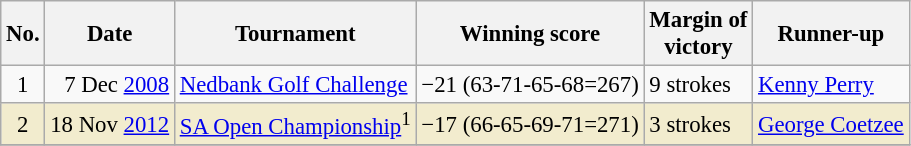<table class="wikitable" style="font-size:95%;">
<tr>
<th>No.</th>
<th>Date</th>
<th>Tournament</th>
<th>Winning score</th>
<th>Margin of<br>victory</th>
<th>Runner-up</th>
</tr>
<tr>
<td align=center>1</td>
<td align=right>7 Dec <a href='#'>2008</a></td>
<td><a href='#'>Nedbank Golf Challenge</a></td>
<td>−21 (63-71-65-68=267)</td>
<td>9 strokes</td>
<td> <a href='#'>Kenny Perry</a></td>
</tr>
<tr style="background:#f2ecce;">
<td align=center>2</td>
<td align=right>18 Nov <a href='#'>2012</a></td>
<td><a href='#'>SA Open Championship</a><sup>1</sup></td>
<td>−17 (66-65-69-71=271)</td>
<td>3 strokes</td>
<td> <a href='#'>George Coetzee</a></td>
</tr>
<tr>
</tr>
</table>
